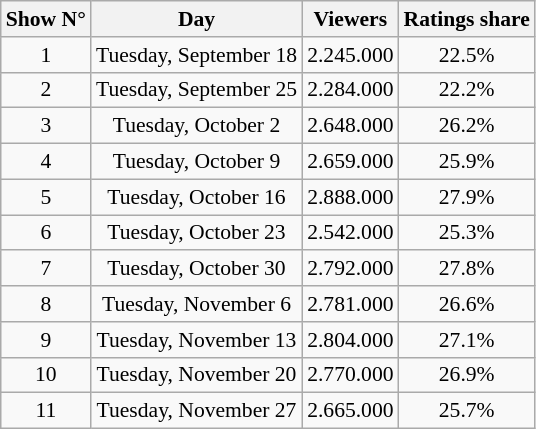<table class="wikitable sortable centre" style="text-align:center; font-size:90%">
<tr>
<th>Show N°</th>
<th>Day</th>
<th>Viewers</th>
<th>Ratings share</th>
</tr>
<tr>
<td>1</td>
<td>Tuesday, September 18</td>
<td>2.245.000</td>
<td>22.5%</td>
</tr>
<tr>
<td>2</td>
<td>Tuesday, September 25</td>
<td>2.284.000</td>
<td>22.2%</td>
</tr>
<tr>
<td>3</td>
<td>Tuesday, October 2</td>
<td>2.648.000</td>
<td>26.2%</td>
</tr>
<tr>
<td>4</td>
<td>Tuesday, October 9</td>
<td>2.659.000</td>
<td>25.9%</td>
</tr>
<tr>
<td>5</td>
<td>Tuesday, October 16</td>
<td>2.888.000</td>
<td>27.9%</td>
</tr>
<tr>
<td>6</td>
<td>Tuesday, October 23</td>
<td>2.542.000</td>
<td>25.3%</td>
</tr>
<tr>
<td>7</td>
<td>Tuesday, October 30</td>
<td>2.792.000</td>
<td>27.8%</td>
</tr>
<tr>
<td>8</td>
<td>Tuesday, November 6</td>
<td>2.781.000</td>
<td>26.6%</td>
</tr>
<tr>
<td>9</td>
<td>Tuesday, November 13</td>
<td>2.804.000</td>
<td>27.1%</td>
</tr>
<tr>
<td>10</td>
<td>Tuesday, November 20</td>
<td>2.770.000</td>
<td>26.9%</td>
</tr>
<tr>
<td>11</td>
<td>Tuesday, November 27</td>
<td>2.665.000</td>
<td>25.7%</td>
</tr>
</table>
